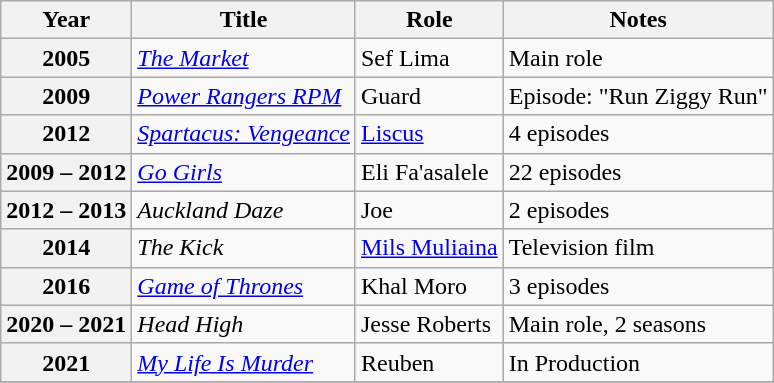<table class="wikitable plainrowheaders sortable" style="margin-right: 0;">
<tr>
<th scope="col">Year</th>
<th scope="col">Title</th>
<th scope="col">Role</th>
<th scope="col" class="unsortable">Notes</th>
</tr>
<tr>
<th scope="row">2005</th>
<td><em><a href='#'>The Market</a></em></td>
<td>Sef Lima</td>
<td>Main role</td>
</tr>
<tr>
<th scope="row">2009</th>
<td><em><a href='#'>Power Rangers RPM</a></em></td>
<td>Guard</td>
<td>Episode: "Run Ziggy Run"</td>
</tr>
<tr>
<th scope="row">2012</th>
<td><em><a href='#'>Spartacus: Vengeance</a></em></td>
<td><a href='#'>Liscus</a></td>
<td>4 episodes</td>
</tr>
<tr>
<th scope="row">2009 – 2012</th>
<td><em><a href='#'>Go Girls</a></em></td>
<td>Eli Fa'asalele</td>
<td>22 episodes</td>
</tr>
<tr>
<th scope="row">2012 – 2013</th>
<td><em>Auckland Daze</em></td>
<td>Joe</td>
<td>2 episodes</td>
</tr>
<tr>
<th scope="row">2014</th>
<td><em>The Kick</em></td>
<td><a href='#'>Mils Muliaina</a></td>
<td>Television film</td>
</tr>
<tr>
<th scope="row">2016</th>
<td><em><a href='#'>Game of Thrones</a></em></td>
<td>Khal Moro</td>
<td>3 episodes</td>
</tr>
<tr>
<th scope="row">2020 – 2021</th>
<td><em>Head High</em></td>
<td>Jesse Roberts</td>
<td>Main role, 2 seasons</td>
</tr>
<tr>
<th scope="row">2021</th>
<td><em><a href='#'>My Life Is Murder</a></em></td>
<td>Reuben</td>
<td>In Production</td>
</tr>
<tr>
</tr>
</table>
